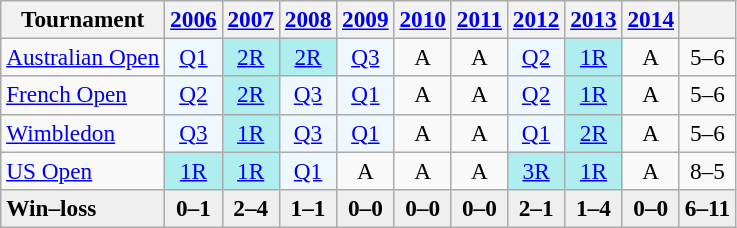<table class="wikitable" style="text-align:center;font-size:97%">
<tr>
<th>Tournament</th>
<th><a href='#'>2006</a></th>
<th><a href='#'>2007</a></th>
<th><a href='#'>2008</a></th>
<th><a href='#'>2009</a></th>
<th><a href='#'>2010</a></th>
<th><a href='#'>2011</a></th>
<th><a href='#'>2012</a></th>
<th><a href='#'>2013</a></th>
<th><a href='#'>2014</a></th>
<th></th>
</tr>
<tr>
<td align="left"><a href='#'>Australian Open</a></td>
<td bgcolor="f0f8ff"><a href='#'>Q1</a></td>
<td bgcolor="afeeee"><a href='#'>2R</a></td>
<td bgcolor="afeeee"><a href='#'>2R</a></td>
<td bgcolor="f0f8ff"><a href='#'>Q3</a></td>
<td>A</td>
<td>A</td>
<td bgcolor="f0f8ff"><a href='#'>Q2</a></td>
<td bgcolor="afeeee"><a href='#'>1R</a></td>
<td>A</td>
<td>5–6</td>
</tr>
<tr>
<td align="left"><a href='#'>French Open</a></td>
<td bgcolor="f0f8ff"><a href='#'>Q2</a></td>
<td bgcolor="afeeee"><a href='#'>2R</a></td>
<td bgcolor="f0f8ff"><a href='#'>Q3</a></td>
<td bgcolor="f0f8ff"><a href='#'>Q1</a></td>
<td>A</td>
<td>A</td>
<td bgcolor="f0f8ff"><a href='#'>Q2</a></td>
<td bgcolor="afeeee"><a href='#'>1R</a></td>
<td>A</td>
<td>5–6</td>
</tr>
<tr>
<td align="left"><a href='#'>Wimbledon</a></td>
<td bgcolor="f0f8ff"><a href='#'>Q3</a></td>
<td bgcolor="afeeee"><a href='#'>1R</a></td>
<td bgcolor="f0f8ff"><a href='#'>Q3</a></td>
<td bgcolor="f0f8ff"><a href='#'>Q1</a></td>
<td>A</td>
<td>A</td>
<td bgcolor="f0f8ff"><a href='#'>Q1</a></td>
<td bgcolor="afeeee"><a href='#'>2R</a></td>
<td>A</td>
<td>5–6</td>
</tr>
<tr>
<td align="left"><a href='#'>US Open</a></td>
<td bgcolor="afeeee"><a href='#'>1R</a></td>
<td bgcolor="afeeee"><a href='#'>1R</a></td>
<td bgcolor="f0f8ff"><a href='#'>Q1</a></td>
<td>A</td>
<td>A</td>
<td>A</td>
<td bgcolor="afeeee"><a href='#'>3R</a></td>
<td bgcolor="afeeee"><a href='#'>1R</a></td>
<td>A</td>
<td>8–5</td>
</tr>
<tr style=background:#efefef;font-weight:bold>
<td style="text-align:left;">Win–loss</td>
<td>0–1</td>
<td>2–4</td>
<td>1–1</td>
<td>0–0</td>
<td>0–0</td>
<td>0–0</td>
<td>2–1</td>
<td>1–4</td>
<td>0–0</td>
<td>6–11</td>
</tr>
</table>
